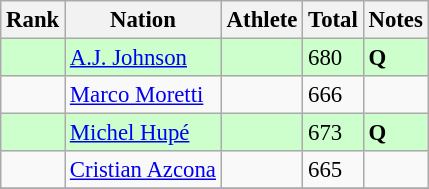<table class="wikitable sortable" style="font-size:95%" style="width:35em;" style="text-align:center">
<tr>
<th>Rank</th>
<th>Nation</th>
<th>Athlete</th>
<th>Total</th>
<th>Notes</th>
</tr>
<tr style="background:#cfc">
<td></td>
<td align=left><a href='#'>A.J. Johnson</a></td>
<td align=left></td>
<td>680</td>
<td><strong>Q</strong></td>
</tr>
<tr>
<td></td>
<td align=left><a href='#'>Marco Moretti</a></td>
<td align=left></td>
<td>666</td>
<td></td>
</tr>
<tr style="background:#cfc">
<td></td>
<td align=left><a href='#'>Michel Hupé</a></td>
<td align=left></td>
<td>673</td>
<td><strong>Q</strong></td>
</tr>
<tr>
<td></td>
<td align=left><a href='#'>Cristian Azcona</a></td>
<td align=left></td>
<td>665</td>
<td></td>
</tr>
<tr>
</tr>
</table>
